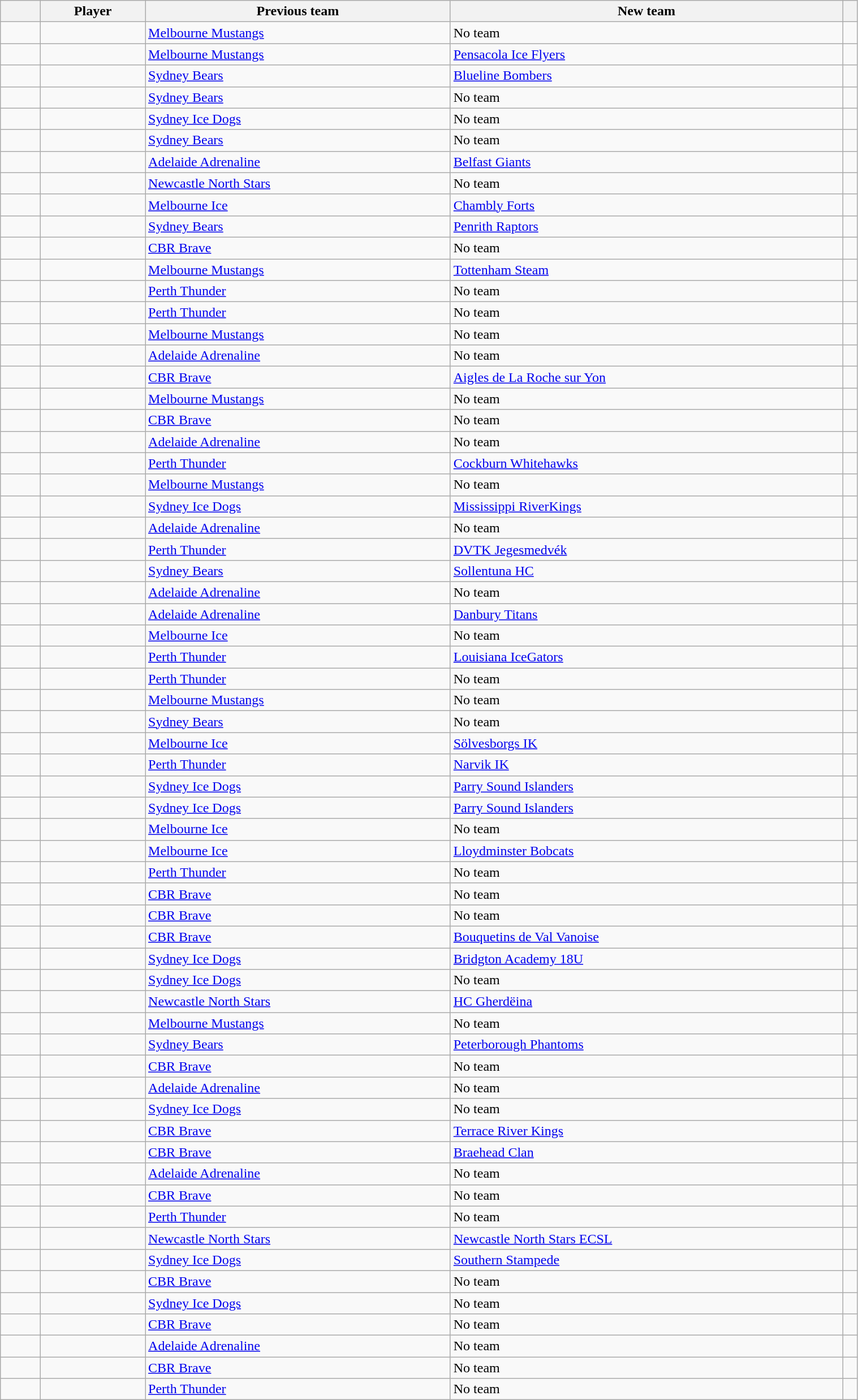<table class="sortable wikitable" width=80% font-size=90%>
<tr>
<th width=40></th>
<th>Player</th>
<th>Previous team</th>
<th>New team</th>
<th class="unsortable"></th>
</tr>
<tr>
<td align="center"></td>
<td></td>
<td><a href='#'>Melbourne Mustangs</a></td>
<td>No team</td>
<td></td>
</tr>
<tr>
<td align="center"></td>
<td></td>
<td><a href='#'>Melbourne Mustangs</a></td>
<td><a href='#'>Pensacola Ice Flyers</a></td>
<td></td>
</tr>
<tr>
<td align="center"></td>
<td></td>
<td><a href='#'>Sydney Bears</a></td>
<td><a href='#'>Blueline Bombers</a></td>
<td></td>
</tr>
<tr>
<td align="center"></td>
<td></td>
<td><a href='#'>Sydney Bears</a></td>
<td>No team</td>
<td></td>
</tr>
<tr>
<td align="center"></td>
<td></td>
<td><a href='#'>Sydney Ice Dogs</a></td>
<td>No team</td>
<td></td>
</tr>
<tr>
<td align="center"></td>
<td></td>
<td><a href='#'>Sydney Bears</a></td>
<td>No team</td>
<td></td>
</tr>
<tr>
<td align="center"></td>
<td></td>
<td><a href='#'>Adelaide Adrenaline</a></td>
<td><a href='#'>Belfast Giants</a></td>
<td></td>
</tr>
<tr>
<td align="center"></td>
<td></td>
<td><a href='#'>Newcastle North Stars</a></td>
<td>No team</td>
<td></td>
</tr>
<tr>
<td align="center"></td>
<td></td>
<td><a href='#'>Melbourne Ice</a></td>
<td><a href='#'>Chambly Forts</a></td>
<td></td>
</tr>
<tr>
<td align="center"></td>
<td></td>
<td><a href='#'>Sydney Bears</a></td>
<td><a href='#'>Penrith Raptors</a></td>
<td></td>
</tr>
<tr>
<td align="center"></td>
<td></td>
<td><a href='#'>CBR Brave</a></td>
<td>No team</td>
<td></td>
</tr>
<tr>
<td align="center"></td>
<td></td>
<td><a href='#'>Melbourne Mustangs</a></td>
<td><a href='#'>Tottenham Steam</a></td>
<td></td>
</tr>
<tr>
<td align="center"></td>
<td></td>
<td><a href='#'>Perth Thunder</a></td>
<td>No team</td>
<td></td>
</tr>
<tr>
<td align="center"></td>
<td></td>
<td><a href='#'>Perth Thunder</a></td>
<td>No team</td>
<td></td>
</tr>
<tr>
<td align="center"></td>
<td></td>
<td><a href='#'>Melbourne Mustangs</a></td>
<td>No team</td>
<td></td>
</tr>
<tr>
<td align="center"></td>
<td></td>
<td><a href='#'>Adelaide Adrenaline</a></td>
<td>No team</td>
<td></td>
</tr>
<tr>
<td align="center"></td>
<td></td>
<td><a href='#'>CBR Brave</a></td>
<td><a href='#'>Aigles de La Roche sur Yon</a></td>
<td></td>
</tr>
<tr>
<td align="center"></td>
<td></td>
<td><a href='#'>Melbourne Mustangs</a></td>
<td>No team</td>
<td></td>
</tr>
<tr>
<td align="center"></td>
<td></td>
<td><a href='#'>CBR Brave</a></td>
<td>No team</td>
<td></td>
</tr>
<tr>
<td align="center"></td>
<td></td>
<td><a href='#'>Adelaide Adrenaline</a></td>
<td>No team</td>
<td></td>
</tr>
<tr>
<td align="center"></td>
<td></td>
<td><a href='#'>Perth Thunder</a></td>
<td><a href='#'>Cockburn Whitehawks</a></td>
<td></td>
</tr>
<tr>
<td align="center"></td>
<td></td>
<td><a href='#'>Melbourne Mustangs</a></td>
<td>No team</td>
<td></td>
</tr>
<tr>
<td align="center"></td>
<td></td>
<td><a href='#'>Sydney Ice Dogs</a></td>
<td><a href='#'>Mississippi RiverKings</a></td>
<td></td>
</tr>
<tr>
<td align="center"></td>
<td></td>
<td><a href='#'>Adelaide Adrenaline</a></td>
<td>No team</td>
<td></td>
</tr>
<tr>
<td align="center"></td>
<td></td>
<td><a href='#'>Perth Thunder</a></td>
<td><a href='#'>DVTK Jegesmedvék</a></td>
<td></td>
</tr>
<tr>
<td align="center"></td>
<td></td>
<td><a href='#'>Sydney Bears</a></td>
<td><a href='#'>Sollentuna HC</a></td>
<td></td>
</tr>
<tr>
<td align="center"></td>
<td></td>
<td><a href='#'>Adelaide Adrenaline</a></td>
<td>No team</td>
<td></td>
</tr>
<tr>
<td align="center"></td>
<td></td>
<td><a href='#'>Adelaide Adrenaline</a></td>
<td><a href='#'>Danbury Titans</a></td>
<td></td>
</tr>
<tr>
<td align="center"></td>
<td></td>
<td><a href='#'>Melbourne Ice</a></td>
<td>No team</td>
<td></td>
</tr>
<tr>
<td align="center"></td>
<td></td>
<td><a href='#'>Perth Thunder</a></td>
<td><a href='#'>Louisiana IceGators</a></td>
<td></td>
</tr>
<tr>
<td align="center"></td>
<td></td>
<td><a href='#'>Perth Thunder</a></td>
<td>No team</td>
<td></td>
</tr>
<tr>
<td align="center"></td>
<td></td>
<td><a href='#'>Melbourne Mustangs</a></td>
<td>No team</td>
<td></td>
</tr>
<tr>
<td align="center"></td>
<td></td>
<td><a href='#'>Sydney Bears</a></td>
<td>No team</td>
<td></td>
</tr>
<tr>
<td align="center"></td>
<td></td>
<td><a href='#'>Melbourne Ice</a></td>
<td><a href='#'>Sölvesborgs IK</a></td>
<td></td>
</tr>
<tr>
<td align="center"></td>
<td></td>
<td><a href='#'>Perth Thunder</a></td>
<td><a href='#'>Narvik IK</a></td>
<td></td>
</tr>
<tr>
<td align="center"></td>
<td></td>
<td><a href='#'>Sydney Ice Dogs</a></td>
<td><a href='#'>Parry Sound Islanders</a></td>
<td></td>
</tr>
<tr>
<td align="center"></td>
<td></td>
<td><a href='#'>Sydney Ice Dogs</a></td>
<td><a href='#'>Parry Sound Islanders</a></td>
<td></td>
</tr>
<tr>
<td align="center"></td>
<td></td>
<td><a href='#'>Melbourne Ice</a></td>
<td>No team</td>
<td></td>
</tr>
<tr>
<td align="center"></td>
<td></td>
<td><a href='#'>Melbourne Ice</a></td>
<td><a href='#'>Lloydminster Bobcats</a></td>
<td></td>
</tr>
<tr>
<td align="center"></td>
<td></td>
<td><a href='#'>Perth Thunder</a></td>
<td>No team</td>
<td></td>
</tr>
<tr>
<td align="center"></td>
<td></td>
<td><a href='#'>CBR Brave</a></td>
<td>No team</td>
<td></td>
</tr>
<tr>
<td align="center"></td>
<td></td>
<td><a href='#'>CBR Brave</a></td>
<td>No team</td>
<td></td>
</tr>
<tr>
<td align="center"></td>
<td></td>
<td><a href='#'>CBR Brave</a></td>
<td><a href='#'>Bouquetins de Val Vanoise</a></td>
<td></td>
</tr>
<tr>
<td align="center"></td>
<td></td>
<td><a href='#'>Sydney Ice Dogs</a></td>
<td><a href='#'>Bridgton Academy 18U</a></td>
<td></td>
</tr>
<tr>
<td align="center"></td>
<td></td>
<td><a href='#'>Sydney Ice Dogs</a></td>
<td>No team</td>
<td></td>
</tr>
<tr>
<td align="center"></td>
<td></td>
<td><a href='#'>Newcastle North Stars</a></td>
<td><a href='#'>HC Gherdëina</a></td>
<td></td>
</tr>
<tr>
<td align="center"></td>
<td></td>
<td><a href='#'>Melbourne Mustangs</a></td>
<td>No team</td>
<td></td>
</tr>
<tr>
<td align="center"></td>
<td></td>
<td><a href='#'>Sydney Bears</a></td>
<td><a href='#'>Peterborough Phantoms</a></td>
<td></td>
</tr>
<tr>
<td align="center"></td>
<td></td>
<td><a href='#'>CBR Brave</a></td>
<td>No team</td>
<td></td>
</tr>
<tr>
<td align="center"></td>
<td></td>
<td><a href='#'>Adelaide Adrenaline</a></td>
<td>No team</td>
<td></td>
</tr>
<tr>
<td align="center"></td>
<td></td>
<td><a href='#'>Sydney Ice Dogs</a></td>
<td>No team</td>
<td></td>
</tr>
<tr>
<td align="center"></td>
<td></td>
<td><a href='#'>CBR Brave</a></td>
<td><a href='#'>Terrace River Kings</a></td>
<td></td>
</tr>
<tr>
<td align="center"></td>
<td></td>
<td><a href='#'>CBR Brave</a></td>
<td><a href='#'>Braehead Clan</a></td>
<td></td>
</tr>
<tr>
<td align="center"></td>
<td></td>
<td><a href='#'>Adelaide Adrenaline</a></td>
<td>No team</td>
<td></td>
</tr>
<tr>
<td align="center"></td>
<td></td>
<td><a href='#'>CBR Brave</a></td>
<td>No team</td>
<td></td>
</tr>
<tr>
<td align="center"></td>
<td></td>
<td><a href='#'>Perth Thunder</a></td>
<td>No team</td>
<td></td>
</tr>
<tr>
<td align="center"></td>
<td></td>
<td><a href='#'>Newcastle North Stars</a></td>
<td><a href='#'>Newcastle North Stars ECSL</a></td>
<td></td>
</tr>
<tr>
<td align="center"></td>
<td></td>
<td><a href='#'>Sydney Ice Dogs</a></td>
<td><a href='#'>Southern Stampede</a></td>
<td></td>
</tr>
<tr>
<td align="center"></td>
<td></td>
<td><a href='#'>CBR Brave</a></td>
<td>No team</td>
<td></td>
</tr>
<tr>
<td align="center"></td>
<td></td>
<td><a href='#'>Sydney Ice Dogs</a></td>
<td>No team</td>
<td></td>
</tr>
<tr>
<td align="center"></td>
<td></td>
<td><a href='#'>CBR Brave</a></td>
<td>No team</td>
<td></td>
</tr>
<tr>
<td align="center"></td>
<td></td>
<td><a href='#'>Adelaide Adrenaline</a></td>
<td>No team</td>
<td></td>
</tr>
<tr>
<td align="center"></td>
<td></td>
<td><a href='#'>CBR Brave</a></td>
<td>No team</td>
<td></td>
</tr>
<tr>
<td align="center"></td>
<td></td>
<td><a href='#'>Perth Thunder</a></td>
<td>No team</td>
<td></td>
</tr>
</table>
